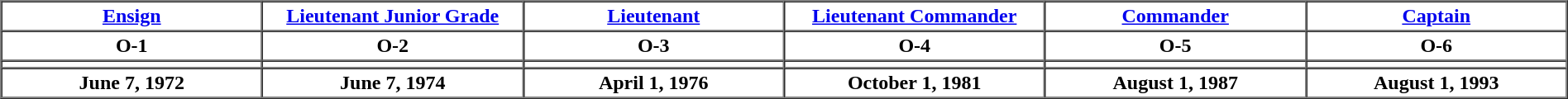<table border="1" cellpadding="2" cellspacing="0" align="center" width="100%">
<tr>
<th><a href='#'>Ensign</a></th>
<th><a href='#'>Lieutenant Junior Grade</a></th>
<th><a href='#'>Lieutenant</a></th>
<th><a href='#'>Lieutenant Commander</a></th>
<th><a href='#'>Commander</a></th>
<th><a href='#'>Captain</a></th>
</tr>
<tr>
<th>O-1</th>
<th>O-2</th>
<th>O-3</th>
<th>O-4</th>
<th>O-5</th>
<th>O-6</th>
</tr>
<tr>
<td align="center" width="16%"></td>
<td align="center" width="16%"></td>
<td align="center" width="16%"></td>
<td align="center" width="16%"></td>
<td align="center" width="16%"></td>
<td align="center" width="16%"></td>
</tr>
<tr>
<th>June 7, 1972</th>
<th>June 7, 1974</th>
<th>April 1, 1976</th>
<th>October 1, 1981</th>
<th>August 1, 1987</th>
<th>August 1, 1993</th>
</tr>
</table>
